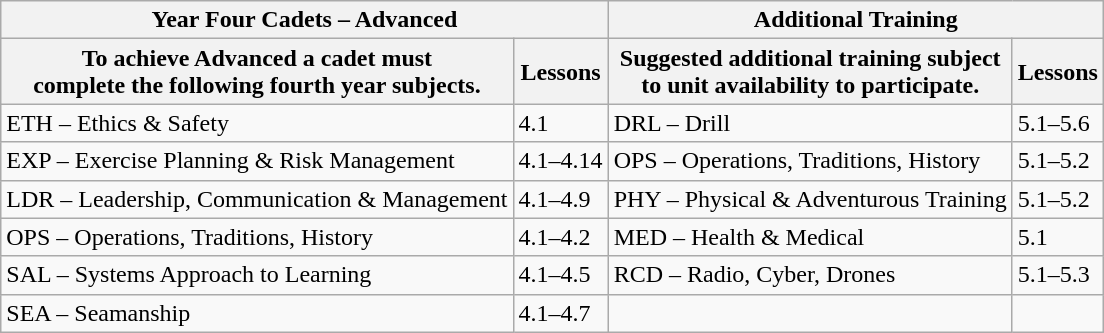<table class="wikitable">
<tr>
<th colspan="2">Year Four Cadets – Advanced</th>
<th colspan="2">Additional Training</th>
</tr>
<tr>
<th>To achieve Advanced a cadet must<br>complete the following fourth year subjects.</th>
<th>Lessons</th>
<th>Suggested additional training subject<br>to unit availability to participate.</th>
<th>Lessons</th>
</tr>
<tr>
<td>ETH – Ethics & Safety</td>
<td>4.1</td>
<td>DRL – Drill</td>
<td>5.1–5.6</td>
</tr>
<tr>
<td>EXP – Exercise Planning & Risk Management</td>
<td>4.1–4.14</td>
<td>OPS – Operations, Traditions, History</td>
<td>5.1–5.2</td>
</tr>
<tr>
<td>LDR – Leadership, Communication & Management</td>
<td>4.1–4.9</td>
<td>PHY – Physical & Adventurous Training</td>
<td>5.1–5.2</td>
</tr>
<tr>
<td>OPS – Operations, Traditions, History</td>
<td>4.1–4.2</td>
<td>MED – Health & Medical</td>
<td>5.1</td>
</tr>
<tr>
<td>SAL – Systems Approach to Learning</td>
<td>4.1–4.5</td>
<td>RCD – Radio, Cyber, Drones</td>
<td>5.1–5.3</td>
</tr>
<tr>
<td>SEA – Seamanship</td>
<td>4.1–4.7</td>
<td></td>
<td></td>
</tr>
</table>
